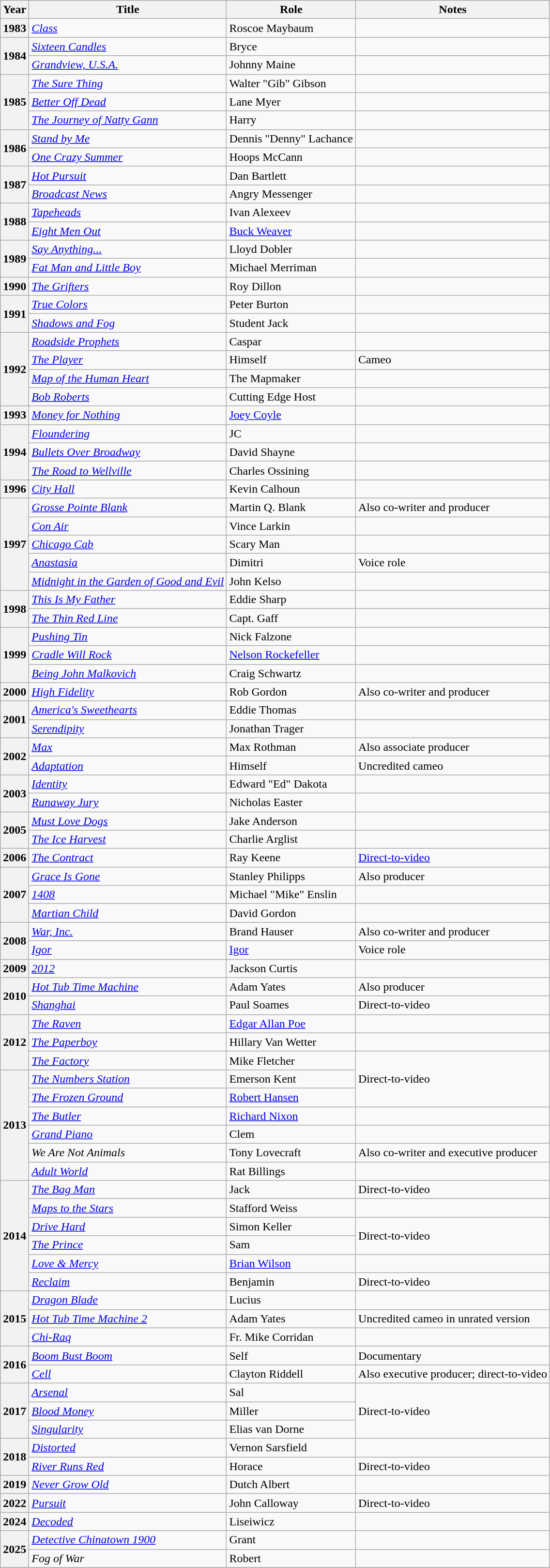<table class="wikitable plainrowheaders sortable" style="margin-right: 0;">
<tr>
<th scope="col">Year</th>
<th scope="col">Title</th>
<th scope="col">Role</th>
<th scope="col" class="unsortable">Notes</th>
</tr>
<tr>
<th scope="row">1983</th>
<td><em><a href='#'>Class</a></em></td>
<td>Roscoe Maybaum</td>
<td></td>
</tr>
<tr>
<th rowspan="2" scope="row">1984</th>
<td><em><a href='#'>Sixteen Candles</a></em></td>
<td>Bryce</td>
<td></td>
</tr>
<tr>
<td><em><a href='#'>Grandview, U.S.A.</a></em></td>
<td>Johnny Maine</td>
<td></td>
</tr>
<tr>
<th rowspan="3" scope="row">1985</th>
<td><em><a href='#'>The Sure Thing</a></em></td>
<td>Walter "Gib" Gibson</td>
<td></td>
</tr>
<tr>
<td><em><a href='#'>Better Off Dead</a></em></td>
<td>Lane Myer</td>
<td></td>
</tr>
<tr>
<td><em><a href='#'>The Journey of Natty Gann</a></em></td>
<td>Harry</td>
<td></td>
</tr>
<tr>
<th rowspan="2" scope="row">1986</th>
<td><em><a href='#'>Stand by Me</a></em></td>
<td>Dennis "Denny" Lachance</td>
<td></td>
</tr>
<tr>
<td><em><a href='#'>One Crazy Summer</a></em></td>
<td>Hoops McCann</td>
<td></td>
</tr>
<tr>
<th rowspan="2" scope="row">1987</th>
<td><em><a href='#'>Hot Pursuit</a></em></td>
<td>Dan Bartlett</td>
<td></td>
</tr>
<tr>
<td><em><a href='#'>Broadcast News</a></em></td>
<td>Angry Messenger</td>
<td></td>
</tr>
<tr>
<th rowspan="2" scope="row">1988</th>
<td><em><a href='#'>Tapeheads</a></em></td>
<td>Ivan Alexeev</td>
<td></td>
</tr>
<tr>
<td><em><a href='#'>Eight Men Out</a></em></td>
<td><a href='#'>Buck Weaver</a></td>
<td></td>
</tr>
<tr>
<th rowspan="2" scope="row">1989</th>
<td><em><a href='#'>Say Anything...</a></em></td>
<td>Lloyd Dobler</td>
<td></td>
</tr>
<tr>
<td><em><a href='#'>Fat Man and Little Boy</a></em></td>
<td>Michael Merriman</td>
<td></td>
</tr>
<tr>
<th scope="row">1990</th>
<td><em><a href='#'>The Grifters</a></em></td>
<td>Roy Dillon</td>
<td></td>
</tr>
<tr>
<th rowspan="2" scope="row">1991</th>
<td><em><a href='#'>True Colors</a></em></td>
<td>Peter Burton</td>
<td></td>
</tr>
<tr>
<td><em><a href='#'>Shadows and Fog</a></em></td>
<td>Student Jack</td>
<td></td>
</tr>
<tr>
<th rowspan="4" scope="row">1992</th>
<td><em><a href='#'>Roadside Prophets</a></em></td>
<td>Caspar</td>
<td></td>
</tr>
<tr>
<td><em><a href='#'>The Player</a></em></td>
<td>Himself</td>
<td>Cameo</td>
</tr>
<tr>
<td><em><a href='#'>Map of the Human Heart</a></em></td>
<td>The Mapmaker</td>
<td></td>
</tr>
<tr>
<td><em><a href='#'>Bob Roberts</a></em></td>
<td>Cutting Edge Host</td>
<td></td>
</tr>
<tr>
<th scope="row">1993</th>
<td><em><a href='#'>Money for Nothing</a></em></td>
<td><a href='#'>Joey Coyle</a></td>
<td></td>
</tr>
<tr>
<th rowspan="3" scope="row">1994</th>
<td><em><a href='#'>Floundering</a></em></td>
<td>JC</td>
<td></td>
</tr>
<tr>
<td><em><a href='#'>Bullets Over Broadway</a></em></td>
<td>David Shayne</td>
<td></td>
</tr>
<tr>
<td><em><a href='#'>The Road to Wellville</a></em></td>
<td>Charles Ossining</td>
<td></td>
</tr>
<tr>
<th scope="row">1996</th>
<td><em><a href='#'>City Hall</a></em></td>
<td>Kevin Calhoun</td>
<td></td>
</tr>
<tr>
<th rowspan="5" scope="row">1997</th>
<td><em><a href='#'>Grosse Pointe Blank</a></em></td>
<td>Martin Q. Blank</td>
<td>Also co-writer and producer</td>
</tr>
<tr>
<td><em><a href='#'>Con Air</a></em></td>
<td>Vince Larkin</td>
<td></td>
</tr>
<tr>
<td><em><a href='#'>Chicago Cab</a></em></td>
<td>Scary Man</td>
<td></td>
</tr>
<tr>
<td><em><a href='#'>Anastasia</a></em></td>
<td>Dimitri</td>
<td>Voice role</td>
</tr>
<tr>
<td><em><a href='#'>Midnight in the Garden of Good and Evil</a></em></td>
<td>John Kelso</td>
<td></td>
</tr>
<tr>
<th rowspan="2" scope="row">1998</th>
<td><em><a href='#'>This Is My Father</a></em></td>
<td>Eddie Sharp</td>
<td></td>
</tr>
<tr>
<td><em><a href='#'>The Thin Red Line</a></em></td>
<td>Capt. Gaff</td>
<td></td>
</tr>
<tr>
<th rowspan="3" scope="row">1999</th>
<td><em><a href='#'>Pushing Tin</a></em></td>
<td>Nick Falzone</td>
<td></td>
</tr>
<tr>
<td><em><a href='#'>Cradle Will Rock</a></em></td>
<td><a href='#'>Nelson Rockefeller</a></td>
<td></td>
</tr>
<tr>
<td><em><a href='#'>Being John Malkovich</a></em></td>
<td>Craig Schwartz</td>
<td></td>
</tr>
<tr>
<th scope="row">2000</th>
<td><em><a href='#'>High Fidelity</a></em></td>
<td>Rob Gordon</td>
<td>Also co-writer and producer</td>
</tr>
<tr>
<th rowspan="2" scope="row">2001</th>
<td><em><a href='#'>America's Sweethearts</a></em></td>
<td>Eddie Thomas</td>
<td></td>
</tr>
<tr>
<td><em><a href='#'>Serendipity</a></em></td>
<td>Jonathan Trager</td>
<td></td>
</tr>
<tr>
<th rowspan="2" scope="row">2002</th>
<td><em><a href='#'>Max</a></em></td>
<td>Max Rothman</td>
<td>Also associate producer</td>
</tr>
<tr>
<td><em><a href='#'>Adaptation</a></em></td>
<td>Himself</td>
<td>Uncredited cameo</td>
</tr>
<tr>
<th rowspan="2" scope="row">2003</th>
<td><em><a href='#'>Identity</a></em></td>
<td>Edward "Ed" Dakota</td>
<td></td>
</tr>
<tr>
<td><em><a href='#'>Runaway Jury</a></em></td>
<td>Nicholas Easter</td>
<td></td>
</tr>
<tr>
<th rowspan="2" scope="row">2005</th>
<td><em><a href='#'>Must Love Dogs</a></em></td>
<td>Jake Anderson</td>
<td></td>
</tr>
<tr>
<td><em><a href='#'>The Ice Harvest</a></em></td>
<td>Charlie Arglist</td>
<td></td>
</tr>
<tr>
<th scope="row">2006</th>
<td><em><a href='#'>The Contract</a></em></td>
<td>Ray Keene</td>
<td><a href='#'>Direct-to-video</a></td>
</tr>
<tr>
<th rowspan="3" scope="row">2007</th>
<td><em><a href='#'>Grace Is Gone</a></em></td>
<td>Stanley Philipps</td>
<td>Also producer</td>
</tr>
<tr>
<td><em><a href='#'>1408</a></em></td>
<td>Michael "Mike" Enslin</td>
<td></td>
</tr>
<tr>
<td><em><a href='#'>Martian Child</a></em></td>
<td>David Gordon</td>
<td></td>
</tr>
<tr>
<th rowspan="2" scope="row">2008</th>
<td><em><a href='#'>War, Inc.</a></em></td>
<td>Brand Hauser</td>
<td>Also co-writer and producer</td>
</tr>
<tr>
<td><em><a href='#'>Igor</a></em></td>
<td><a href='#'>Igor</a></td>
<td>Voice role</td>
</tr>
<tr>
<th scope="row">2009</th>
<td><em><a href='#'>2012</a></em></td>
<td>Jackson Curtis</td>
<td></td>
</tr>
<tr>
<th rowspan="2" scope="row">2010</th>
<td><em><a href='#'>Hot Tub Time Machine</a></em></td>
<td>Adam Yates</td>
<td>Also producer</td>
</tr>
<tr>
<td><em><a href='#'>Shanghai</a></em></td>
<td>Paul Soames</td>
<td>Direct-to-video</td>
</tr>
<tr>
<th rowspan="3" scope="row">2012</th>
<td><em><a href='#'>The Raven</a></em></td>
<td><a href='#'>Edgar Allan Poe</a></td>
<td></td>
</tr>
<tr>
<td><em><a href='#'>The Paperboy</a></em></td>
<td>Hillary Van Wetter</td>
<td></td>
</tr>
<tr>
<td><em><a href='#'>The Factory</a></em></td>
<td>Mike Fletcher</td>
<td rowspan="3">Direct-to-video</td>
</tr>
<tr>
<th rowspan="6" scope="row">2013</th>
<td><em><a href='#'>The Numbers Station</a></em></td>
<td>Emerson Kent</td>
</tr>
<tr>
<td><em><a href='#'>The Frozen Ground</a></em></td>
<td><a href='#'>Robert Hansen</a></td>
</tr>
<tr>
<td><em><a href='#'>The Butler</a></em></td>
<td><a href='#'>Richard Nixon</a></td>
<td></td>
</tr>
<tr>
<td><em><a href='#'>Grand Piano</a></em></td>
<td>Clem</td>
<td></td>
</tr>
<tr>
<td><em>We Are Not Animals</em></td>
<td>Tony Lovecraft</td>
<td>Also co-writer and executive producer</td>
</tr>
<tr>
<td><em><a href='#'>Adult World</a></em></td>
<td>Rat Billings</td>
<td></td>
</tr>
<tr>
<th rowspan="6" scope="row">2014</th>
<td><em><a href='#'>The Bag Man</a></em></td>
<td>Jack</td>
<td>Direct-to-video</td>
</tr>
<tr>
<td><em><a href='#'>Maps to the Stars</a></em></td>
<td>Stafford Weiss</td>
<td></td>
</tr>
<tr>
<td><em><a href='#'>Drive Hard</a></em></td>
<td>Simon Keller</td>
<td rowspan="2">Direct-to-video</td>
</tr>
<tr>
<td><em><a href='#'>The Prince</a></em></td>
<td>Sam</td>
</tr>
<tr>
<td><em><a href='#'>Love & Mercy</a></em></td>
<td><a href='#'>Brian Wilson</a></td>
<td></td>
</tr>
<tr>
<td><em><a href='#'>Reclaim</a></em></td>
<td>Benjamin</td>
<td>Direct-to-video</td>
</tr>
<tr>
<th rowspan="3" scope="row">2015</th>
<td><em><a href='#'>Dragon Blade</a></em></td>
<td>Lucius</td>
<td></td>
</tr>
<tr>
<td><em><a href='#'>Hot Tub Time Machine 2</a></em></td>
<td>Adam Yates</td>
<td>Uncredited cameo in unrated version</td>
</tr>
<tr>
<td><em><a href='#'>Chi-Raq</a></em></td>
<td>Fr. Mike Corridan</td>
<td></td>
</tr>
<tr>
<th rowspan="2" scope="row">2016</th>
<td><em><a href='#'>Boom Bust Boom</a></em></td>
<td>Self</td>
<td>Documentary</td>
</tr>
<tr>
<td><em><a href='#'>Cell</a></em></td>
<td>Clayton Riddell</td>
<td>Also executive producer; direct-to-video</td>
</tr>
<tr>
<th rowspan="3" scope="row">2017</th>
<td><em><a href='#'>Arsenal</a></em></td>
<td>Sal</td>
<td rowspan="3">Direct-to-video</td>
</tr>
<tr>
<td><em><a href='#'>Blood Money</a></em></td>
<td>Miller</td>
</tr>
<tr>
<td><em><a href='#'>Singularity</a></em></td>
<td>Elias van Dorne</td>
</tr>
<tr>
<th rowspan="2" scope="row">2018</th>
<td><em><a href='#'>Distorted</a></em></td>
<td>Vernon Sarsfield</td>
<td></td>
</tr>
<tr>
<td><em><a href='#'>River Runs Red</a></em></td>
<td>Horace</td>
<td>Direct-to-video</td>
</tr>
<tr>
<th scope="row">2019</th>
<td><em><a href='#'>Never Grow Old</a></em></td>
<td>Dutch Albert</td>
<td></td>
</tr>
<tr>
<th scope="row">2022</th>
<td><em><a href='#'>Pursuit</a></em></td>
<td>John Calloway</td>
<td>Direct-to-video</td>
</tr>
<tr>
<th scope="row">2024</th>
<td><em><a href='#'>Decoded</a></em></td>
<td>Liseiwicz</td>
<td></td>
</tr>
<tr>
<th rowspan="2" scope="row">2025</th>
<td><em><a href='#'>Detective Chinatown 1900</a></em></td>
<td>Grant</td>
<td></td>
</tr>
<tr>
<td><em>Fog of War</em></td>
<td>Robert</td>
<td></td>
</tr>
<tr>
</tr>
</table>
